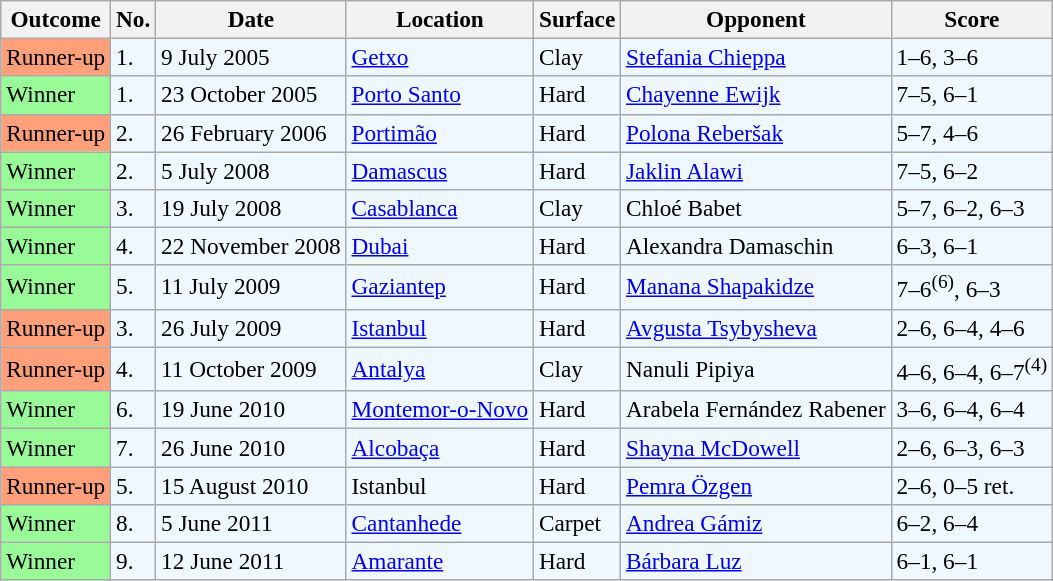<table class="sortable wikitable" style="font-size:97%;">
<tr>
<th>Outcome</th>
<th>No.</th>
<th>Date</th>
<th>Location</th>
<th>Surface</th>
<th>Opponent</th>
<th class="unsortable">Score</th>
</tr>
<tr bgcolor="#f0f8ff">
<td bgcolor="FFA07A">Runner-up</td>
<td>1.</td>
<td>9 July 2005</td>
<td><a href='#'>Getxo</a></td>
<td>Clay</td>
<td> <a href='#'>Stefania Chieppa</a></td>
<td>1–6, 3–6</td>
</tr>
<tr bgcolor="#f0f8ff">
<td bgcolor="98FB98">Winner</td>
<td>1.</td>
<td>23 October 2005</td>
<td><a href='#'>Porto Santo</a></td>
<td>Hard</td>
<td> <a href='#'>Chayenne Ewijk</a></td>
<td>7–5, 6–1</td>
</tr>
<tr bgcolor="#f0f8ff">
<td bgcolor="FFA07A">Runner-up</td>
<td>2.</td>
<td>26 February 2006</td>
<td><a href='#'>Portimão</a></td>
<td>Hard</td>
<td> <a href='#'>Polona Reberšak</a></td>
<td>5–7, 4–6</td>
</tr>
<tr bgcolor="#f0f8ff">
<td bgcolor="98FB98">Winner</td>
<td>2.</td>
<td>5 July 2008</td>
<td><a href='#'>Damascus</a></td>
<td>Hard</td>
<td> <a href='#'>Jaklin Alawi</a></td>
<td>7–5, 6–2</td>
</tr>
<tr bgcolor="#f0f8ff">
<td bgcolor="98FB98">Winner</td>
<td>3.</td>
<td>19 July 2008</td>
<td><a href='#'>Casablanca</a></td>
<td>Clay</td>
<td> Chloé Babet</td>
<td>5–7, 6–2, 6–3</td>
</tr>
<tr bgcolor="#f0f8ff">
<td bgcolor="98FB98">Winner</td>
<td>4.</td>
<td>22 November 2008</td>
<td><a href='#'>Dubai</a></td>
<td>Hard</td>
<td> Alexandra Damaschin</td>
<td>6–3, 6–1</td>
</tr>
<tr bgcolor="#f0f8ff">
<td bgcolor="98FB98">Winner</td>
<td>5.</td>
<td>11 July 2009</td>
<td><a href='#'>Gaziantep</a></td>
<td>Hard</td>
<td> <a href='#'>Manana Shapakidze</a></td>
<td>7–6<sup>(6)</sup>, 6–3</td>
</tr>
<tr bgcolor="#f0f8ff">
<td bgcolor="FFA07A">Runner-up</td>
<td>3.</td>
<td>26 July 2009</td>
<td><a href='#'>Istanbul</a></td>
<td>Hard</td>
<td> <a href='#'>Avgusta Tsybysheva</a></td>
<td>2–6, 6–4, 4–6</td>
</tr>
<tr bgcolor="#f0f8ff">
<td bgcolor="FFA07A">Runner-up</td>
<td>4.</td>
<td>11 October 2009</td>
<td><a href='#'>Antalya</a></td>
<td>Clay</td>
<td> Nanuli Pipiya</td>
<td>4–6, 6–4, 6–7<sup>(4)</sup></td>
</tr>
<tr bgcolor="#f0f8ff">
<td bgcolor="98FB98">Winner</td>
<td>6.</td>
<td>19 June 2010</td>
<td><a href='#'>Montemor-o-Novo</a></td>
<td>Hard</td>
<td> Arabela Fernández Rabener</td>
<td>3–6, 6–4, 6–4</td>
</tr>
<tr bgcolor="#f0f8ff">
<td bgcolor="98FB98">Winner</td>
<td>7.</td>
<td>26 June 2010</td>
<td><a href='#'>Alcobaça</a></td>
<td>Hard</td>
<td> <a href='#'>Shayna McDowell</a></td>
<td>2–6, 6–3, 6–3</td>
</tr>
<tr bgcolor="#f0f8ff">
<td bgcolor="FFA07A">Runner-up</td>
<td>5.</td>
<td>15 August 2010</td>
<td>Istanbul</td>
<td>Hard</td>
<td> <a href='#'>Pemra Özgen</a></td>
<td>2–6, 0–5 ret.</td>
</tr>
<tr bgcolor="#f0f8ff">
<td bgcolor="98FB98">Winner</td>
<td>8.</td>
<td>5 June 2011</td>
<td><a href='#'>Cantanhede</a></td>
<td>Carpet</td>
<td> <a href='#'>Andrea Gámiz</a></td>
<td>6–2, 6–4</td>
</tr>
<tr bgcolor="#f0f8ff">
<td bgcolor="98FB98">Winner</td>
<td>9.</td>
<td>12 June 2011</td>
<td><a href='#'>Amarante</a></td>
<td>Hard</td>
<td> <a href='#'>Bárbara Luz</a></td>
<td>6–1, 6–1</td>
</tr>
</table>
